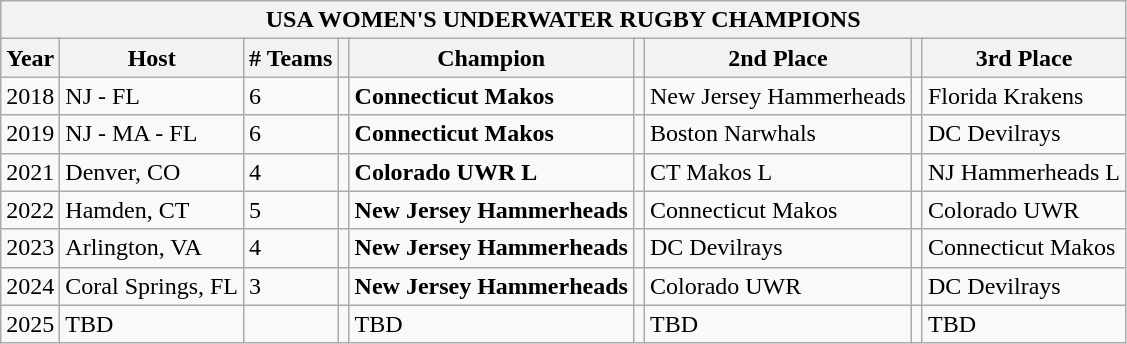<table class="wikitable">
<tr>
<th colspan="9">USA WOMEN'S UNDERWATER RUGBY CHAMPIONS</th>
</tr>
<tr>
<th>Year</th>
<th>Host</th>
<th># Teams</th>
<th></th>
<th>Champion</th>
<th></th>
<th>2nd Place</th>
<th></th>
<th>3rd Place</th>
</tr>
<tr>
<td>2018</td>
<td>NJ - FL</td>
<td>6</td>
<td></td>
<td><strong>Connecticut Makos</strong></td>
<td></td>
<td>New Jersey Hammerheads</td>
<td></td>
<td>Florida Krakens</td>
</tr>
<tr>
<td>2019</td>
<td>NJ - MA - FL</td>
<td>6</td>
<td></td>
<td><strong>Connecticut Makos</strong></td>
<td></td>
<td>Boston Narwhals</td>
<td></td>
<td>DC Devilrays</td>
</tr>
<tr>
<td>2021</td>
<td>Denver, CO</td>
<td>4</td>
<td></td>
<td><strong>Colorado UWR L</strong></td>
<td></td>
<td>CT Makos L</td>
<td></td>
<td>NJ Hammerheads L</td>
</tr>
<tr>
<td>2022</td>
<td>Hamden, CT</td>
<td>5</td>
<td></td>
<td><strong>New Jersey Hammerheads</strong></td>
<td></td>
<td>Connecticut Makos</td>
<td></td>
<td>Colorado UWR</td>
</tr>
<tr>
<td>2023</td>
<td>Arlington, VA</td>
<td>4</td>
<td></td>
<td><strong>New Jersey Hammerheads</strong></td>
<td></td>
<td>DC Devilrays</td>
<td></td>
<td>Connecticut Makos</td>
</tr>
<tr>
<td>2024</td>
<td>Coral Springs, FL</td>
<td>3</td>
<td></td>
<td><strong>New Jersey Hammerheads</strong></td>
<td></td>
<td>Colorado UWR</td>
<td></td>
<td>DC Devilrays</td>
</tr>
<tr>
<td>2025</td>
<td>TBD</td>
<td></td>
<td></td>
<td>TBD</td>
<td></td>
<td>TBD</td>
<td></td>
<td>TBD</td>
</tr>
</table>
